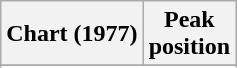<table class="wikitable sortable plainrowheaders">
<tr>
<th>Chart (1977)</th>
<th>Peak<br>position</th>
</tr>
<tr>
</tr>
<tr>
</tr>
</table>
